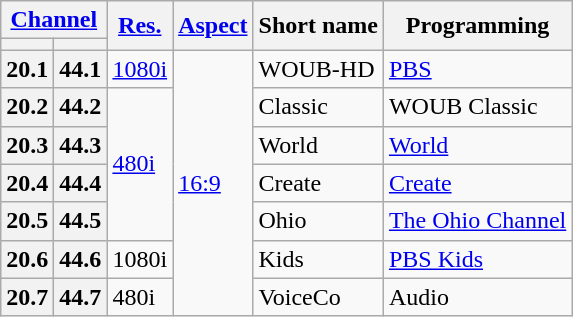<table class="wikitable">
<tr>
<th scope = "col" colspan="2"><a href='#'>Channel</a></th>
<th scope = "col" rowspan="2"><a href='#'>Res.</a></th>
<th scope = "col" rowspan="2"><a href='#'>Aspect</a></th>
<th scope = "col" rowspan="2">Short name</th>
<th scope = "col" rowspan="2">Programming</th>
</tr>
<tr>
<th scope = "col"></th>
<th></th>
</tr>
<tr>
<th scope = "row">20.1</th>
<th>44.1</th>
<td><a href='#'>1080i</a></td>
<td rowspan=7><a href='#'>16:9</a></td>
<td>WOUB-HD</td>
<td><a href='#'>PBS</a></td>
</tr>
<tr>
<th scope = "row">20.2</th>
<th>44.2</th>
<td rowspan="4"><a href='#'>480i</a></td>
<td>Classic</td>
<td>WOUB Classic</td>
</tr>
<tr>
<th scope = "row">20.3</th>
<th>44.3</th>
<td>World</td>
<td><a href='#'>World</a></td>
</tr>
<tr>
<th scope = "row">20.4</th>
<th>44.4</th>
<td>Create</td>
<td><a href='#'>Create</a></td>
</tr>
<tr>
<th scope = "row">20.5</th>
<th>44.5</th>
<td>Ohio</td>
<td><a href='#'>The Ohio Channel</a></td>
</tr>
<tr>
<th scope = "row">20.6</th>
<th>44.6</th>
<td>1080i</td>
<td>Kids</td>
<td><a href='#'>PBS Kids</a></td>
</tr>
<tr>
<th scope = "row">20.7</th>
<th>44.7</th>
<td>480i</td>
<td>VoiceCo</td>
<td>Audio</td>
</tr>
</table>
